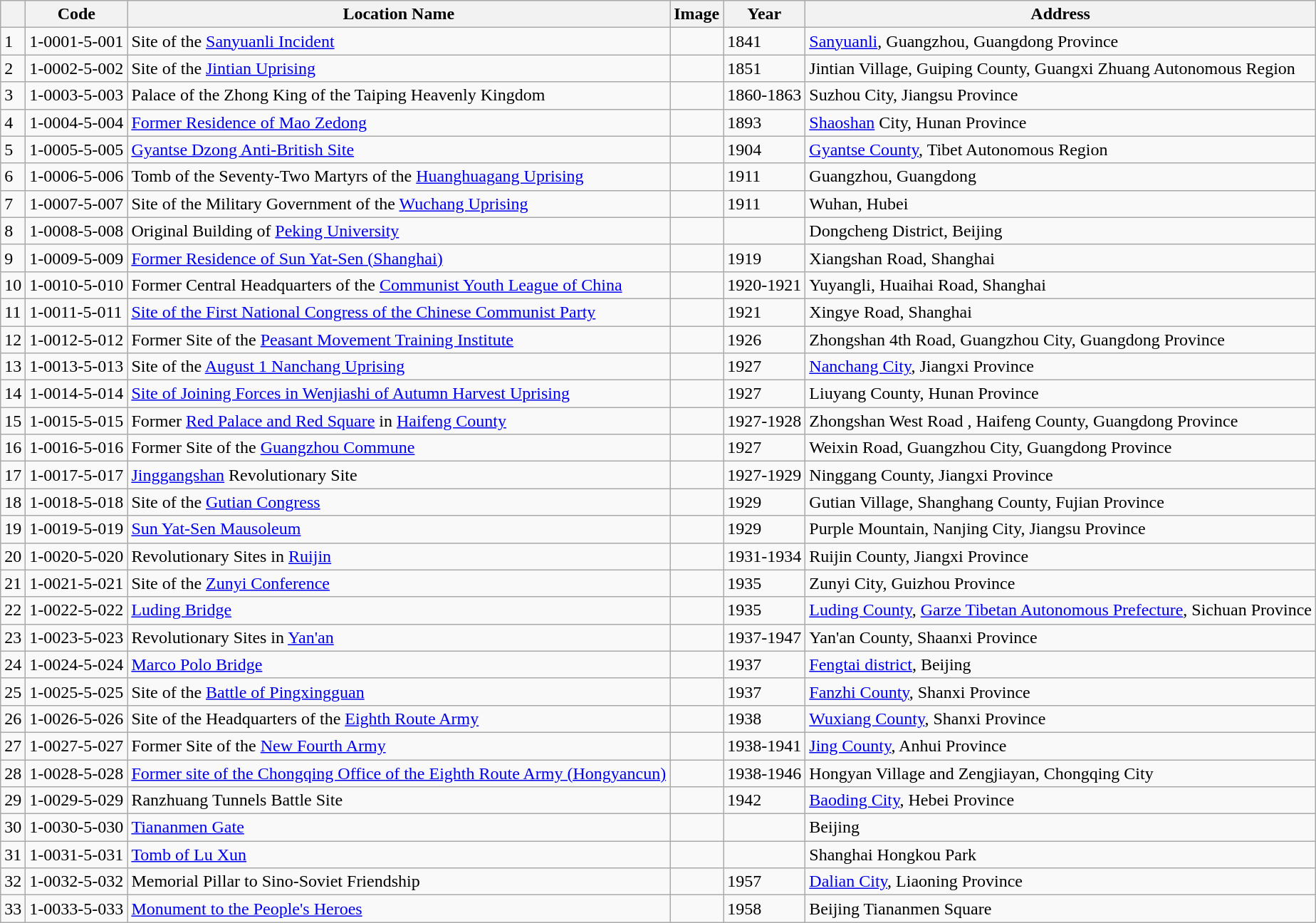<table class="wikitable">
<tr>
<th></th>
<th>Code</th>
<th>Location Name</th>
<th>Image</th>
<th>Year</th>
<th>Address</th>
</tr>
<tr>
<td>1</td>
<td>1-0001-5-001</td>
<td>Site of the <a href='#'>Sanyuanli Incident</a></td>
<td style="padding:0"></td>
<td>1841</td>
<td><a href='#'>Sanyuanli</a>, Guangzhou, Guangdong Province</td>
</tr>
<tr>
<td>2</td>
<td>1-0002-5-002</td>
<td>Site of the <a href='#'>Jintian Uprising</a></td>
<td></td>
<td>1851</td>
<td>Jintian Village, Guiping County, Guangxi Zhuang Autonomous Region</td>
</tr>
<tr>
<td>3</td>
<td>1-0003-5-003</td>
<td>Palace of the Zhong King of the Taiping Heavenly Kingdom</td>
<td style="padding:0"></td>
<td>1860-1863</td>
<td>Suzhou City, Jiangsu Province</td>
</tr>
<tr>
<td>4</td>
<td>1-0004-5-004</td>
<td><a href='#'>Former Residence of Mao Zedong</a></td>
<td style="padding:0"></td>
<td>1893</td>
<td><a href='#'>Shaoshan</a> City, Hunan Province</td>
</tr>
<tr>
<td>5</td>
<td>1-0005-5-005</td>
<td><a href='#'>Gyantse Dzong Anti-British Site</a></td>
<td style="padding:0"></td>
<td>1904</td>
<td><a href='#'>Gyantse County</a>, Tibet Autonomous Region</td>
</tr>
<tr>
<td>6</td>
<td>1-0006-5-006</td>
<td>Tomb of the Seventy-Two Martyrs of the <a href='#'>Huanghuagang Uprising</a></td>
<td style="padding:0"></td>
<td>1911</td>
<td>Guangzhou, Guangdong</td>
</tr>
<tr>
<td>7</td>
<td>1-0007-5-007</td>
<td>Site of the Military Government of the <a href='#'>Wuchang Uprising</a></td>
<td style="padding:0"></td>
<td>1911</td>
<td>Wuhan, Hubei</td>
</tr>
<tr>
<td>8</td>
<td>1-0008-5-008</td>
<td>Original Building of <a href='#'>Peking University</a></td>
<td style="padding:0"></td>
<td></td>
<td>Dongcheng District, Beijing</td>
</tr>
<tr>
<td>9</td>
<td>1-0009-5-009</td>
<td><a href='#'>Former Residence of Sun Yat-Sen (Shanghai)</a></td>
<td style="padding:0"></td>
<td>1919</td>
<td>Xiangshan Road, Shanghai</td>
</tr>
<tr>
<td>10</td>
<td>1-0010-5-010</td>
<td>Former Central Headquarters of the <a href='#'>Communist Youth League of China</a></td>
<td style="padding:0"></td>
<td>1920-1921</td>
<td>Yuyangli, Huaihai Road, Shanghai</td>
</tr>
<tr>
<td>11</td>
<td>1-0011-5-011</td>
<td><a href='#'>Site of the First National Congress of the Chinese Communist Party</a></td>
<td style="padding:0"></td>
<td>1921</td>
<td>Xingye Road, Shanghai</td>
</tr>
<tr>
<td>12</td>
<td>1-0012-5-012</td>
<td>Former Site of the <a href='#'>Peasant Movement Training Institute</a></td>
<td style="padding:0"></td>
<td>1926</td>
<td>Zhongshan 4th Road, Guangzhou City, Guangdong Province</td>
</tr>
<tr>
<td>13</td>
<td>1-0013-5-013</td>
<td>Site of the <a href='#'>August 1 Nanchang Uprising</a></td>
<td style="padding:0"></td>
<td>1927</td>
<td><a href='#'>Nanchang City</a>, Jiangxi Province</td>
</tr>
<tr>
<td>14</td>
<td>1-0014-5-014</td>
<td><a href='#'>Site of Joining Forces in Wenjiashi of Autumn Harvest Uprising</a></td>
<td style="padding:0"></td>
<td>1927</td>
<td>Liuyang County, Hunan Province</td>
</tr>
<tr>
<td>15</td>
<td>1-0015-5-015</td>
<td>Former <a href='#'>Red Palace and Red Square</a> in <a href='#'>Haifeng County</a></td>
<td style="padding:0"><br></td>
<td>1927-1928</td>
<td>Zhongshan West Road , Haifeng County, Guangdong Province</td>
</tr>
<tr>
<td>16</td>
<td>1-0016-5-016</td>
<td>Former Site of the <a href='#'>Guangzhou Commune</a></td>
<td style="padding:0"></td>
<td>1927</td>
<td>Weixin Road, Guangzhou City, Guangdong Province</td>
</tr>
<tr>
<td>17</td>
<td>1-0017-5-017</td>
<td><a href='#'>Jinggangshan</a> Revolutionary Site</td>
<td style="padding:0"></td>
<td>1927-1929</td>
<td>Ninggang County, Jiangxi Province</td>
</tr>
<tr>
<td>18</td>
<td>1-0018-5-018</td>
<td>Site of the <a href='#'>Gutian Congress</a></td>
<td style="padding:0"></td>
<td>1929</td>
<td>Gutian Village, Shanghang County, Fujian Province</td>
</tr>
<tr>
<td>19</td>
<td>1-0019-5-019</td>
<td><a href='#'>Sun Yat-Sen Mausoleum</a></td>
<td style="padding:0"></td>
<td>1929</td>
<td>Purple Mountain, Nanjing City, Jiangsu Province</td>
</tr>
<tr>
<td>20</td>
<td>1-0020-5-020</td>
<td>Revolutionary Sites in <a href='#'>Ruijin</a></td>
<td style="padding:0"></td>
<td>1931-1934</td>
<td>Ruijin County, Jiangxi Province</td>
</tr>
<tr>
<td>21</td>
<td>1-0021-5-021</td>
<td>Site of the <a href='#'>Zunyi Conference</a></td>
<td style="padding:0"></td>
<td>1935</td>
<td>Zunyi City, Guizhou Province</td>
</tr>
<tr>
<td>22</td>
<td>1-0022-5-022</td>
<td><a href='#'>Luding Bridge</a></td>
<td style="padding:0"></td>
<td>1935</td>
<td><a href='#'>Luding County</a>, <a href='#'>Garze Tibetan Autonomous Prefecture</a>, Sichuan Province</td>
</tr>
<tr>
<td>23</td>
<td>1-0023-5-023</td>
<td>Revolutionary Sites in <a href='#'>Yan'an</a></td>
<td style="padding:0"></td>
<td>1937-1947</td>
<td>Yan'an County, Shaanxi Province</td>
</tr>
<tr>
<td>24</td>
<td>1-0024-5-024</td>
<td><a href='#'>Marco Polo Bridge</a></td>
<td style="padding:0"></td>
<td>1937</td>
<td><a href='#'>Fengtai district</a>, Beijing</td>
</tr>
<tr>
<td>25</td>
<td>1-0025-5-025</td>
<td>Site of the <a href='#'>Battle of Pingxingguan</a></td>
<td style="padding:0"></td>
<td>1937</td>
<td><a href='#'>Fanzhi County</a>, Shanxi Province</td>
</tr>
<tr>
<td>26</td>
<td>1-0026-5-026</td>
<td>Site of the Headquarters of the <a href='#'>Eighth Route Army</a></td>
<td style="padding:0"></td>
<td>1938</td>
<td><a href='#'>Wuxiang County</a>, Shanxi Province</td>
</tr>
<tr>
<td>27</td>
<td>1-0027-5-027</td>
<td>Former Site of the <a href='#'>New Fourth Army</a></td>
<td style="padding:0"></td>
<td>1938-1941</td>
<td><a href='#'>Jing County</a>, Anhui Province</td>
</tr>
<tr>
<td>28</td>
<td>1-0028-5-028</td>
<td><a href='#'>Former site of the Chongqing Office of the Eighth Route Army (Hongyancun)</a></td>
<td style="padding:0"></td>
<td>1938-1946</td>
<td>Hongyan Village and Zengjiayan, Chongqing City</td>
</tr>
<tr>
<td>29</td>
<td>1-0029-5-029</td>
<td>Ranzhuang Tunnels Battle Site</td>
<td style="padding:0"></td>
<td>1942</td>
<td><a href='#'>Baoding City</a>, Hebei Province</td>
</tr>
<tr>
<td>30</td>
<td>1-0030-5-030</td>
<td><a href='#'>Tiananmen Gate</a></td>
<td style="padding:0"></td>
<td></td>
<td>Beijing</td>
</tr>
<tr>
<td>31</td>
<td>1-0031-5-031</td>
<td><a href='#'>Tomb of Lu Xun</a></td>
<td style="padding:0"></td>
<td></td>
<td>Shanghai Hongkou Park</td>
</tr>
<tr>
<td>32</td>
<td>1-0032-5-032</td>
<td>Memorial Pillar to Sino-Soviet Friendship</td>
<td style="padding:0"></td>
<td>1957</td>
<td><a href='#'>Dalian City</a>, Liaoning Province</td>
</tr>
<tr>
<td>33</td>
<td>1-0033-5-033</td>
<td><a href='#'>Monument to the People's Heroes</a></td>
<td style="padding:0"></td>
<td>1958</td>
<td>Beijing Tiananmen Square</td>
</tr>
</table>
